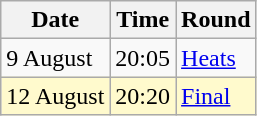<table class="wikitable">
<tr>
<th>Date</th>
<th>Time</th>
<th>Round</th>
</tr>
<tr>
<td>9 August</td>
<td>20:05</td>
<td><a href='#'>Heats</a></td>
</tr>
<tr style=background:lemonchiffon>
<td>12 August</td>
<td>20:20</td>
<td><a href='#'>Final</a></td>
</tr>
</table>
